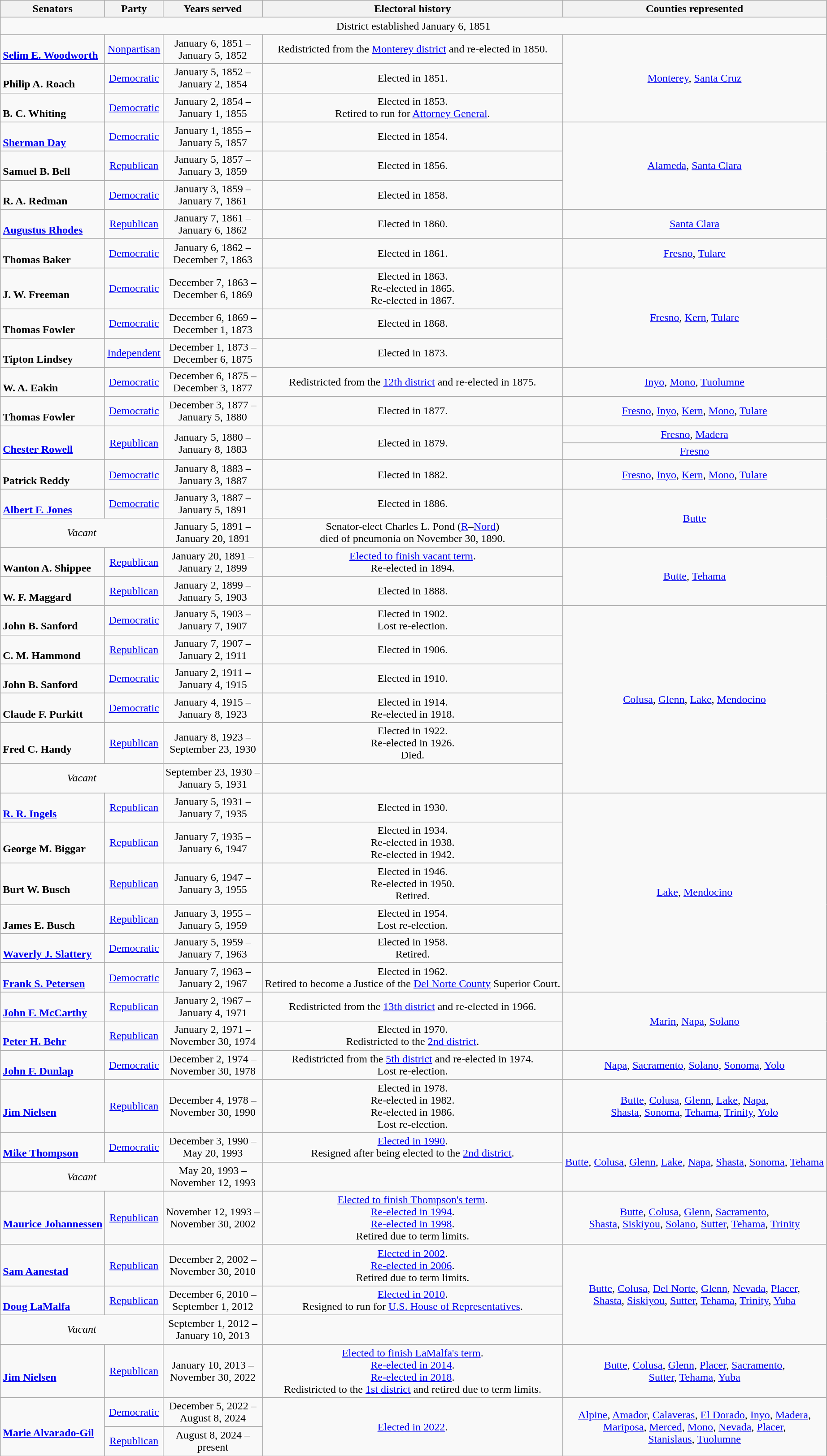<table class=wikitable style="text-align:center">
<tr>
<th>Senators</th>
<th>Party</th>
<th>Years served</th>
<th>Electoral history</th>
<th>Counties represented</th>
</tr>
<tr>
<td colspan=5>District established January 6, 1851</td>
</tr>
<tr>
<td align=left><br><strong><a href='#'>Selim E. Woodworth</a></strong><br></td>
<td><a href='#'>Nonpartisan</a></td>
<td>January 6, 1851 – <br> January 5, 1852</td>
<td>Redistricted from the <a href='#'>Monterey district</a> and re-elected in 1850. <br> </td>
<td rowspan=3><a href='#'>Monterey</a>, <a href='#'>Santa Cruz</a></td>
</tr>
<tr>
<td align=left><br><strong>Philip A. Roach</strong><br></td>
<td><a href='#'>Democratic</a></td>
<td>January 5, 1852 – <br> January 2, 1854</td>
<td>Elected in 1851. <br></td>
</tr>
<tr>
<td align=left><br><strong>B. C. Whiting</strong><br></td>
<td><a href='#'>Democratic</a></td>
<td>January 2, 1854 – <br> January 1, 1855</td>
<td>Elected in 1853. <br>Retired to run for <a href='#'>Attorney General</a>.</td>
</tr>
<tr>
<td align=left><br><strong><a href='#'>Sherman Day</a></strong><br></td>
<td><a href='#'>Democratic</a></td>
<td>January 1, 1855 – <br> January 5, 1857</td>
<td>Elected in 1854. <br></td>
<td rowspan=4><a href='#'>Alameda</a>, <a href='#'>Santa Clara</a></td>
</tr>
<tr>
<td align=left><br><strong>Samuel B. Bell</strong><br></td>
<td><a href='#'>Republican</a></td>
<td>January 5, 1857 – <br> January 3, 1859</td>
<td>Elected in 1856. <br></td>
</tr>
<tr>
<td align=left><br><strong>R. A. Redman</strong><br></td>
<td><a href='#'>Democratic</a></td>
<td>January 3, 1859 – <br> January 7, 1861</td>
<td>Elected in 1858. <br></td>
</tr>
<tr>
<td rowspan=2 align=left><br><strong><a href='#'>Augustus Rhodes</a></strong><br></td>
<td rowspan=2 ><a href='#'>Republican</a></td>
<td rowspan=2>January 7, 1861 – <br>January 6, 1862</td>
<td rowspan=2>Elected in 1860. <br></td>
</tr>
<tr>
<td><a href='#'>Santa Clara</a></td>
</tr>
<tr>
<td align=left><br><strong>Thomas Baker</strong><br></td>
<td><a href='#'>Democratic</a></td>
<td>January 6, 1862 – <br> December 7, 1863</td>
<td>Elected in 1861. <br></td>
<td><a href='#'>Fresno</a>, <a href='#'>Tulare</a></td>
</tr>
<tr>
<td align=left><br><strong>J. W. Freeman</strong><br></td>
<td><a href='#'>Democratic</a></td>
<td>December 7, 1863 – <br> December 6, 1869</td>
<td>Elected in 1863. <br> Re-elected in 1865. <br> Re-elected in 1867. <br></td>
<td rowspan="3"><a href='#'>Fresno</a>, <a href='#'>Kern</a>, <a href='#'>Tulare</a></td>
</tr>
<tr>
<td align=left><br><strong>Thomas Fowler</strong><br></td>
<td><a href='#'>Democratic</a></td>
<td>December 6, 1869 – <br> December 1, 1873</td>
<td>Elected in 1868. <br> </td>
</tr>
<tr>
<td align=left><br><strong>Tipton Lindsey</strong><br></td>
<td><a href='#'>Independent</a></td>
<td>December 1, 1873 – <br> December 6, 1875</td>
<td>Elected in 1873. <br> </td>
</tr>
<tr>
<td align=left><br><strong>W. A. Eakin</strong><br></td>
<td><a href='#'>Democratic</a></td>
<td>December 6, 1875 – <br> December 3, 1877</td>
<td>Redistricted from the <a href='#'>12th district</a> and re-elected in 1875. <br> </td>
<td><a href='#'>Inyo</a>, <a href='#'>Mono</a>, <a href='#'>Tuolumne</a></td>
</tr>
<tr>
<td align=left><br><strong>Thomas Fowler</strong><br></td>
<td><a href='#'>Democratic</a></td>
<td>December 3, 1877 – <br> January 5, 1880</td>
<td>Elected in 1877. <br> </td>
<td rowspan=2><a href='#'>Fresno</a>, <a href='#'>Inyo</a>, <a href='#'>Kern</a>, <a href='#'>Mono</a>, <a href='#'>Tulare</a></td>
</tr>
<tr>
<td rowspan=3 align=left><br><strong><a href='#'>Chester Rowell</a></strong><br></td>
<td rowspan=3 ><a href='#'>Republican</a></td>
<td rowspan=3>January 5, 1880 – <br> January 8, 1883</td>
<td rowspan=3>Elected in 1879. <br> </td>
</tr>
<tr>
<td><a href='#'>Fresno</a>, <a href='#'>Madera</a></td>
</tr>
<tr>
<td><a href='#'>Fresno</a></td>
</tr>
<tr>
<td align=left> <br> <strong>Patrick Reddy</strong><br></td>
<td><a href='#'>Democratic</a></td>
<td>January 8, 1883 – <br> January 3, 1887</td>
<td>Elected in 1882. <br> </td>
<td><a href='#'>Fresno</a>, <a href='#'>Inyo</a>, <a href='#'>Kern</a>, <a href='#'>Mono</a>, <a href='#'>Tulare</a></td>
</tr>
<tr>
<td align=left> <br> <strong><a href='#'>Albert F. Jones</a></strong><br></td>
<td><a href='#'>Democratic</a></td>
<td>January 3, 1887 – <br> January 5, 1891</td>
<td>Elected in 1886. <br> </td>
<td rowspan="3"><a href='#'>Butte</a></td>
</tr>
<tr>
<td colspan="2"><em>Vacant</em></td>
<td>January 5, 1891 – <br> January 20, 1891</td>
<td>Senator-elect Charles L. Pond (<a href='#'>R</a>–<a href='#'>Nord</a>) <br> died of pneumonia on November 30, 1890.</td>
</tr>
<tr>
<td rowspan=2 align=left> <br> <strong>Wanton A. Shippee</strong><br></td>
<td rowspan=2 ><a href='#'>Republican</a></td>
<td rowspan=2>January 20, 1891 – <br> January 2, 1899</td>
<td rowspan=2><a href='#'>Elected to finish vacant term</a>. <br> Re-elected in 1894. <br> </td>
</tr>
<tr>
<td rowspan="2"><a href='#'>Butte</a>, <a href='#'>Tehama</a></td>
</tr>
<tr>
<td align=left> <br> <strong>W. F. Maggard</strong><br></td>
<td><a href='#'>Republican</a></td>
<td>January 2, 1899 – <br> January 5, 1903</td>
<td>Elected in 1888. <br> </td>
</tr>
<tr>
<td align=left> <br> <strong>John B. Sanford</strong><br></td>
<td><a href='#'>Democratic</a></td>
<td>January 5, 1903 – <br> January 7, 1907</td>
<td>Elected in 1902. <br> Lost re-election.</td>
<td rowspan="6"><a href='#'>Colusa</a>, <a href='#'>Glenn</a>, <a href='#'>Lake</a>, <a href='#'>Mendocino</a></td>
</tr>
<tr>
<td align=left><br><strong>C. M. Hammond</strong><br></td>
<td><a href='#'>Republican</a></td>
<td>January 7, 1907 – <br> January 2, 1911</td>
<td>Elected in 1906. <br> </td>
</tr>
<tr>
<td align=left> <br> <strong>John B. Sanford</strong><br></td>
<td><a href='#'>Democratic</a></td>
<td>January 2, 1911 – <br> January 4, 1915</td>
<td>Elected in 1910. <br> </td>
</tr>
<tr>
<td align=left> <br> <strong>Claude F. Purkitt</strong><br></td>
<td><a href='#'>Democratic</a></td>
<td>January 4, 1915 – <br> January 8, 1923</td>
<td>Elected in 1914. <br> Re-elected in 1918. <br> </td>
</tr>
<tr>
<td align=left> <br> <strong>Fred C. Handy</strong><br></td>
<td><a href='#'>Republican</a></td>
<td>January 8, 1923 – <br> September 23, 1930</td>
<td>Elected in 1922. <br> Re-elected in 1926. <br> Died.</td>
</tr>
<tr>
<td colspan="2"><em>Vacant</em></td>
<td>September 23, 1930 – <br> January 5, 1931</td>
<td></td>
</tr>
<tr>
<td align=left> <br><strong><a href='#'>R. R. Ingels</a></strong><br></td>
<td><a href='#'>Republican</a></td>
<td>January 5, 1931 – <br> January 7, 1935</td>
<td>Elected in 1930. <br> </td>
<td rowspan="6"><a href='#'>Lake</a>, <a href='#'>Mendocino</a></td>
</tr>
<tr>
<td align=left> <br> <strong>George M. Biggar</strong><br></td>
<td><a href='#'>Republican</a></td>
<td>January 7, 1935 – <br> January 6, 1947</td>
<td>Elected in 1934. <br> Re-elected in 1938. <br> Re-elected in 1942. <br> </td>
</tr>
<tr>
<td align=left> <br> <strong>Burt W. Busch</strong><br></td>
<td><a href='#'>Republican</a></td>
<td>January 6, 1947 – <br> January 3, 1955</td>
<td>Elected in 1946. <br> Re-elected in 1950. <br> Retired.</td>
</tr>
<tr>
<td align=left><br><strong>James E. Busch</strong><br></td>
<td><a href='#'>Republican</a></td>
<td>January 3, 1955 – <br> January 5, 1959</td>
<td>Elected in 1954. <br> Lost re-election.</td>
</tr>
<tr>
<td align=left><br><strong><a href='#'>Waverly J. Slattery</a></strong><br></td>
<td><a href='#'>Democratic</a></td>
<td>January 5, 1959 – <br> January 7, 1963</td>
<td>Elected in 1958. <br> Retired.</td>
</tr>
<tr>
<td align=left> <br> <strong><a href='#'>Frank S. Petersen</a></strong><br></td>
<td><a href='#'>Democratic</a></td>
<td>January 7, 1963 – <br> January 2, 1967</td>
<td>Elected in 1962. <br> Retired to become a Justice of the <a href='#'>Del Norte County</a> Superior Court.</td>
</tr>
<tr>
<td align=left> <br> <strong><a href='#'>John F. McCarthy</a></strong><br></td>
<td><a href='#'>Republican</a></td>
<td>January 2, 1967 – <br> January 4, 1971</td>
<td>Redistricted from the <a href='#'>13th district</a> and re-elected in 1966. <br> </td>
<td rowspan="2"><a href='#'>Marin</a>, <a href='#'>Napa</a>, <a href='#'>Solano</a></td>
</tr>
<tr>
<td align=left> <br> <strong><a href='#'>Peter H. Behr</a></strong><br></td>
<td><a href='#'>Republican</a></td>
<td>January 2, 1971 – <br> November 30, 1974</td>
<td>Elected in 1970. <br> Redistricted to the <a href='#'>2nd district</a>.</td>
</tr>
<tr>
<td align=left> <br> <strong><a href='#'>John F. Dunlap</a></strong><br></td>
<td><a href='#'>Democratic</a></td>
<td>December 2, 1974 – <br> November 30, 1978</td>
<td>Redistricted from the <a href='#'>5th district</a> and re-elected in 1974. <br> Lost re-election.</td>
<td rowspan="2"><a href='#'>Napa</a>, <a href='#'>Sacramento</a>, <a href='#'>Solano</a>, <a href='#'>Sonoma</a>, <a href='#'>Yolo</a></td>
</tr>
<tr>
<td rowspan=2 align=left> <br> <strong><a href='#'>Jim Nielsen</a></strong><br></td>
<td rowspan=2  ><a href='#'>Republican</a></td>
<td rowspan=2>December 4, 1978 – <br> November 30, 1990</td>
<td rowspan=2>Elected in 1978. <br> Re-elected in 1982. <br> Re-elected in 1986. <br> Lost re-election.</td>
</tr>
<tr>
<td><a href='#'>Butte</a>, <a href='#'>Colusa</a>, <a href='#'>Glenn</a>, <a href='#'>Lake</a>, <a href='#'>Napa</a>, <br> <a href='#'>Shasta</a>, <a href='#'>Sonoma</a>, <a href='#'>Tehama</a>, <a href='#'>Trinity</a>, <a href='#'>Yolo</a></td>
</tr>
<tr>
<td align=left> <br> <strong><a href='#'>Mike Thompson</a></strong><br></td>
<td><a href='#'>Democratic</a></td>
<td>December 3, 1990 – <br> May 20, 1993</td>
<td><a href='#'>Elected in 1990</a>. <br> Resigned after being elected to the <a href='#'>2nd district</a>.</td>
<td rowspan="3"><a href='#'>Butte</a>, <a href='#'>Colusa</a>, <a href='#'>Glenn</a>, <a href='#'>Lake</a>, <a href='#'>Napa</a>, <a href='#'>Shasta</a>, <a href='#'>Sonoma</a>, <a href='#'>Tehama</a></td>
</tr>
<tr>
<td colspan="2"><em>Vacant</em></td>
<td>May 20, 1993 – <br> November 12, 1993</td>
<td></td>
</tr>
<tr>
<td rowspan=2 align=left><br><strong><a href='#'>Maurice Johannessen</a></strong><br></td>
<td rowspan=2 ><a href='#'>Republican</a></td>
<td rowspan=2 nowrap>November 12, 1993 – <br> November 30, 2002</td>
<td rowspan=2><a href='#'>Elected to finish Thompson's term</a>. <br><a href='#'>Re-elected in 1994</a>. <br> <a href='#'>Re-elected in 1998</a>. <br> Retired due to term limits.</td>
</tr>
<tr>
<td><a href='#'>Butte</a>, <a href='#'>Colusa</a>, <a href='#'>Glenn</a>, <a href='#'>Sacramento</a>, <br> <a href='#'>Shasta</a>, <a href='#'>Siskiyou</a>, <a href='#'>Solano</a>, <a href='#'>Sutter</a>, <a href='#'>Tehama</a>, <a href='#'>Trinity</a></td>
</tr>
<tr>
<td align=left> <br> <strong><a href='#'>Sam Aanestad</a></strong><br></td>
<td><a href='#'>Republican</a></td>
<td>December 2, 2002 – <br> November 30, 2010</td>
<td><a href='#'>Elected in 2002</a>. <br> <a href='#'>Re-elected in 2006</a>. <br> Retired due to term limits.</td>
<td rowspan="4"><a href='#'>Butte</a>, <a href='#'>Colusa</a>, <a href='#'>Del Norte</a>, <a href='#'>Glenn</a>, <a href='#'>Nevada</a>, <a href='#'>Placer</a>, <br> <a href='#'>Shasta</a>, <a href='#'>Siskiyou</a>, <a href='#'>Sutter</a>, <a href='#'>Tehama</a>, <a href='#'>Trinity</a>, <a href='#'>Yuba</a></td>
</tr>
<tr>
<td align=left> <br> <strong><a href='#'>Doug LaMalfa</a></strong><br></td>
<td><a href='#'>Republican</a></td>
<td>December 6, 2010 – <br> September 1, 2012</td>
<td><a href='#'>Elected in 2010</a>. <br> Resigned to run for <a href='#'>U.S. House of Representatives</a>.</td>
</tr>
<tr>
<td colspan="2"><em>Vacant</em></td>
<td>September 1, 2012 – <br> January 10, 2013</td>
<td></td>
</tr>
<tr>
<td rowspan=2 align=left> <br> <strong><a href='#'>Jim Nielsen</a></strong><br></td>
<td rowspan=2 ><a href='#'>Republican</a></td>
<td rowspan=2>January 10, 2013 – <br> November 30, 2022</td>
<td rowspan=2><a href='#'>Elected to finish LaMalfa's term</a>. <br> <a href='#'>Re-elected in 2014</a>. <br> <a href='#'>Re-elected in 2018</a>. <br> Redistricted to the <a href='#'>1st district</a> and retired due to term limits.</td>
</tr>
<tr>
<td><a href='#'>Butte</a>, <a href='#'>Colusa</a>, <a href='#'>Glenn</a>, <a href='#'>Placer</a>, <a href='#'>Sacramento</a>, <br> <a href='#'>Sutter</a>, <a href='#'>Tehama</a>, <a href='#'>Yuba</a></td>
</tr>
<tr>
<td align=left rowspan=2> <br><strong><a href='#'>Marie Alvarado-Gil</a></strong><br></td>
<td><a href='#'>Democratic</a></td>
<td>December 5, 2022 – <br> August 8, 2024</td>
<td rowspan=2><a href='#'>Elected in 2022</a>.</td>
<td rowspan=2><a href='#'>Alpine</a>, <a href='#'>Amador</a>, <a href='#'>Calaveras</a>, <a href='#'>El Dorado</a>, <a href='#'>Inyo</a>, <a href='#'>Madera</a>, <br> <a href='#'>Mariposa</a>, <a href='#'>Merced</a>, <a href='#'>Mono</a>, <a href='#'>Nevada</a>, <a href='#'>Placer</a>, <br> <a href='#'>Stanislaus</a>, <a href='#'>Tuolumne</a></td>
</tr>
<tr>
<td><a href='#'>Republican</a></td>
<td>August 8, 2024 – <br>present<br></td>
</tr>
</table>
